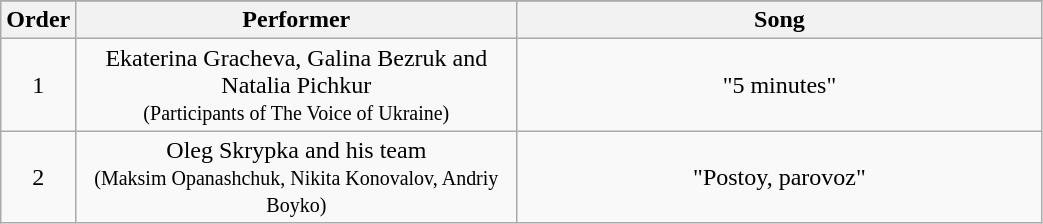<table class="wikitable" style="text-align:center; width:55%;">
<tr>
</tr>
<tr>
<th style="width:01%;">Order</th>
<th style="width:45%;">Performer</th>
<th style="width:55%;">Song</th>
</tr>
<tr>
<td>1</td>
<td>Ekaterina Gracheva, Galina Bezruk and Natalia Pichkur <br><small>(Participants of The Voice of Ukraine)</small></td>
<td>"5 minutes"</td>
</tr>
<tr>
<td>2</td>
<td>Oleg Skrypka and his team <br><small>(Maksim Opanashchuk, Nikita Konovalov, Andriy Boyko)</small></td>
<td>"Postoy, parovoz"</td>
</tr>
</table>
